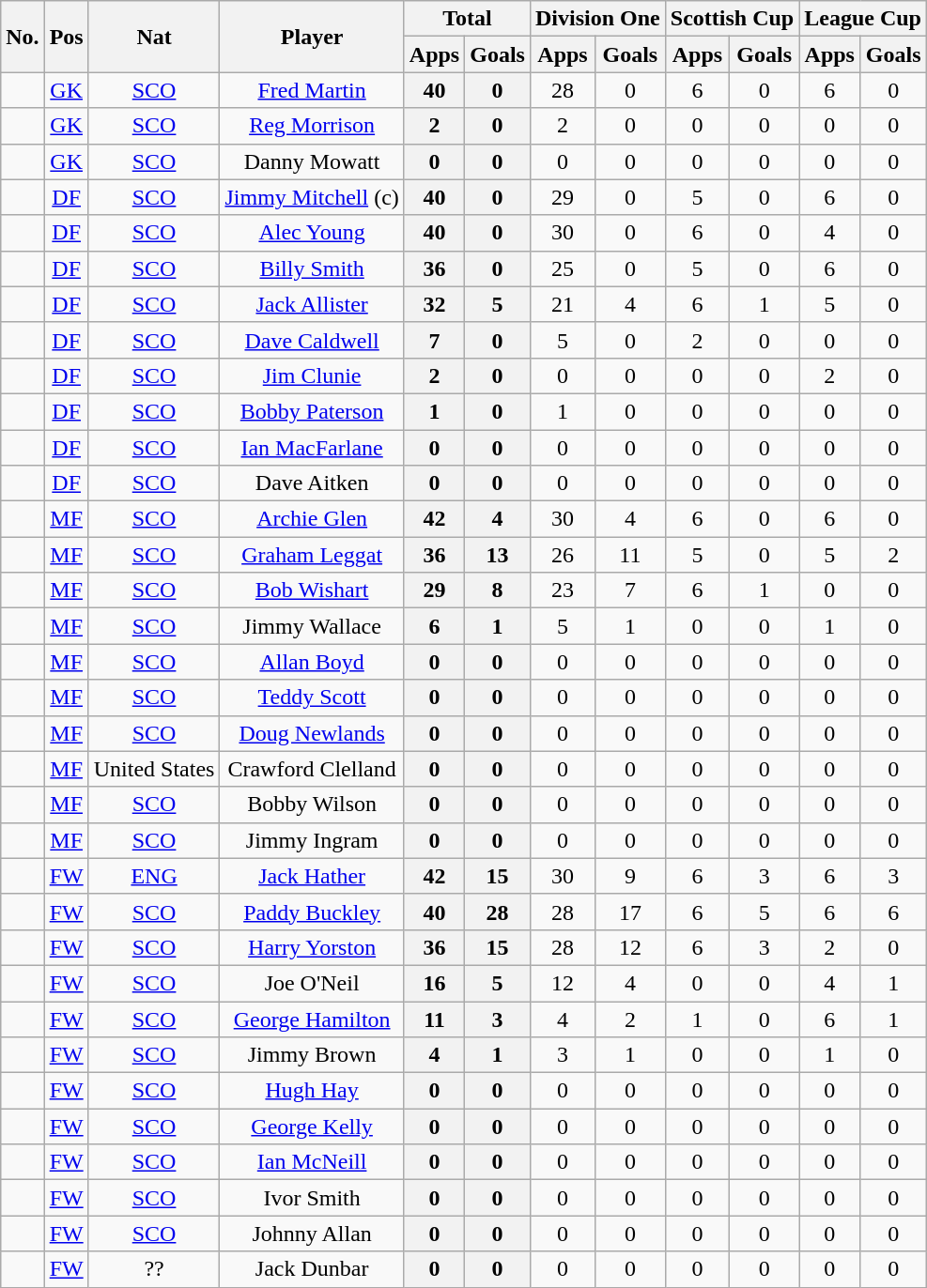<table class="wikitable sortable" style="text-align: center;">
<tr>
<th rowspan="2"><abbr>No.</abbr></th>
<th rowspan="2"><abbr>Pos</abbr></th>
<th rowspan="2"><abbr>Nat</abbr></th>
<th rowspan="2">Player</th>
<th colspan="2">Total</th>
<th colspan="2">Division One</th>
<th colspan="2">Scottish Cup</th>
<th colspan="2">League Cup</th>
</tr>
<tr>
<th>Apps</th>
<th>Goals</th>
<th>Apps</th>
<th>Goals</th>
<th>Apps</th>
<th>Goals</th>
<th>Apps</th>
<th>Goals</th>
</tr>
<tr>
<td></td>
<td><a href='#'>GK</a></td>
<td> <a href='#'>SCO</a></td>
<td><a href='#'>Fred Martin</a></td>
<th>40</th>
<th>0</th>
<td>28</td>
<td>0</td>
<td>6</td>
<td>0</td>
<td>6</td>
<td>0</td>
</tr>
<tr>
<td></td>
<td><a href='#'>GK</a></td>
<td> <a href='#'>SCO</a></td>
<td><a href='#'>Reg Morrison</a></td>
<th>2</th>
<th>0</th>
<td>2</td>
<td>0</td>
<td>0</td>
<td>0</td>
<td>0</td>
<td>0</td>
</tr>
<tr>
<td></td>
<td><a href='#'>GK</a></td>
<td> <a href='#'>SCO</a></td>
<td>Danny Mowatt</td>
<th>0</th>
<th>0</th>
<td>0</td>
<td>0</td>
<td>0</td>
<td>0</td>
<td>0</td>
<td>0</td>
</tr>
<tr>
<td></td>
<td><a href='#'>DF</a></td>
<td> <a href='#'>SCO</a></td>
<td><a href='#'>Jimmy Mitchell</a> (c)</td>
<th>40</th>
<th>0</th>
<td>29</td>
<td>0</td>
<td>5</td>
<td>0</td>
<td>6</td>
<td>0</td>
</tr>
<tr>
<td></td>
<td><a href='#'>DF</a></td>
<td> <a href='#'>SCO</a></td>
<td><a href='#'>Alec Young</a></td>
<th>40</th>
<th>0</th>
<td>30</td>
<td>0</td>
<td>6</td>
<td>0</td>
<td>4</td>
<td>0</td>
</tr>
<tr>
<td></td>
<td><a href='#'>DF</a></td>
<td> <a href='#'>SCO</a></td>
<td><a href='#'>Billy Smith</a></td>
<th>36</th>
<th>0</th>
<td>25</td>
<td>0</td>
<td>5</td>
<td>0</td>
<td>6</td>
<td>0</td>
</tr>
<tr>
<td></td>
<td><a href='#'>DF</a></td>
<td> <a href='#'>SCO</a></td>
<td><a href='#'>Jack Allister</a></td>
<th>32</th>
<th>5</th>
<td>21</td>
<td>4</td>
<td>6</td>
<td>1</td>
<td>5</td>
<td>0</td>
</tr>
<tr>
<td></td>
<td><a href='#'>DF</a></td>
<td> <a href='#'>SCO</a></td>
<td><a href='#'>Dave Caldwell</a></td>
<th>7</th>
<th>0</th>
<td>5</td>
<td>0</td>
<td>2</td>
<td>0</td>
<td>0</td>
<td>0</td>
</tr>
<tr>
<td></td>
<td><a href='#'>DF</a></td>
<td> <a href='#'>SCO</a></td>
<td><a href='#'>Jim Clunie</a></td>
<th>2</th>
<th>0</th>
<td>0</td>
<td>0</td>
<td>0</td>
<td>0</td>
<td>2</td>
<td>0</td>
</tr>
<tr>
<td></td>
<td><a href='#'>DF</a></td>
<td> <a href='#'>SCO</a></td>
<td><a href='#'>Bobby Paterson</a></td>
<th>1</th>
<th>0</th>
<td>1</td>
<td>0</td>
<td>0</td>
<td>0</td>
<td>0</td>
<td>0</td>
</tr>
<tr>
<td></td>
<td><a href='#'>DF</a></td>
<td> <a href='#'>SCO</a></td>
<td><a href='#'>Ian MacFarlane</a></td>
<th>0</th>
<th>0</th>
<td>0</td>
<td>0</td>
<td>0</td>
<td>0</td>
<td>0</td>
<td>0</td>
</tr>
<tr>
<td></td>
<td><a href='#'>DF</a></td>
<td> <a href='#'>SCO</a></td>
<td>Dave Aitken</td>
<th>0</th>
<th>0</th>
<td>0</td>
<td>0</td>
<td>0</td>
<td>0</td>
<td>0</td>
<td>0</td>
</tr>
<tr>
<td></td>
<td><a href='#'>MF</a></td>
<td> <a href='#'>SCO</a></td>
<td><a href='#'>Archie Glen</a></td>
<th>42</th>
<th>4</th>
<td>30</td>
<td>4</td>
<td>6</td>
<td>0</td>
<td>6</td>
<td>0</td>
</tr>
<tr>
<td></td>
<td><a href='#'>MF</a></td>
<td> <a href='#'>SCO</a></td>
<td><a href='#'>Graham Leggat</a></td>
<th>36</th>
<th>13</th>
<td>26</td>
<td>11</td>
<td>5</td>
<td>0</td>
<td>5</td>
<td>2</td>
</tr>
<tr>
<td></td>
<td><a href='#'>MF</a></td>
<td> <a href='#'>SCO</a></td>
<td><a href='#'>Bob Wishart</a></td>
<th>29</th>
<th>8</th>
<td>23</td>
<td>7</td>
<td>6</td>
<td>1</td>
<td>0</td>
<td>0</td>
</tr>
<tr>
<td></td>
<td><a href='#'>MF</a></td>
<td> <a href='#'>SCO</a></td>
<td>Jimmy Wallace</td>
<th>6</th>
<th>1</th>
<td>5</td>
<td>1</td>
<td>0</td>
<td>0</td>
<td>1</td>
<td>0</td>
</tr>
<tr>
<td></td>
<td><a href='#'>MF</a></td>
<td> <a href='#'>SCO</a></td>
<td><a href='#'>Allan Boyd</a></td>
<th>0</th>
<th>0</th>
<td>0</td>
<td>0</td>
<td>0</td>
<td>0</td>
<td>0</td>
<td>0</td>
</tr>
<tr>
<td></td>
<td><a href='#'>MF</a></td>
<td> <a href='#'>SCO</a></td>
<td><a href='#'>Teddy Scott</a></td>
<th>0</th>
<th>0</th>
<td>0</td>
<td>0</td>
<td>0</td>
<td>0</td>
<td>0</td>
<td>0</td>
</tr>
<tr>
<td></td>
<td><a href='#'>MF</a></td>
<td> <a href='#'>SCO</a></td>
<td><a href='#'>Doug Newlands</a></td>
<th>0</th>
<th>0</th>
<td>0</td>
<td>0</td>
<td>0</td>
<td>0</td>
<td>0</td>
<td>0</td>
</tr>
<tr>
<td></td>
<td><a href='#'>MF</a></td>
<td> United States</td>
<td>Crawford Clelland</td>
<th>0</th>
<th>0</th>
<td>0</td>
<td>0</td>
<td>0</td>
<td>0</td>
<td>0</td>
<td>0</td>
</tr>
<tr>
<td></td>
<td><a href='#'>MF</a></td>
<td> <a href='#'>SCO</a></td>
<td>Bobby Wilson</td>
<th>0</th>
<th>0</th>
<td>0</td>
<td>0</td>
<td>0</td>
<td>0</td>
<td>0</td>
<td>0</td>
</tr>
<tr>
<td></td>
<td><a href='#'>MF</a></td>
<td> <a href='#'>SCO</a></td>
<td>Jimmy Ingram</td>
<th>0</th>
<th>0</th>
<td>0</td>
<td>0</td>
<td>0</td>
<td>0</td>
<td>0</td>
<td>0</td>
</tr>
<tr>
<td></td>
<td><a href='#'>FW</a></td>
<td> <a href='#'>ENG</a></td>
<td><a href='#'>Jack Hather</a></td>
<th>42</th>
<th>15</th>
<td>30</td>
<td>9</td>
<td>6</td>
<td>3</td>
<td>6</td>
<td>3</td>
</tr>
<tr>
<td></td>
<td><a href='#'>FW</a></td>
<td> <a href='#'>SCO</a></td>
<td><a href='#'>Paddy Buckley</a></td>
<th>40</th>
<th>28</th>
<td>28</td>
<td>17</td>
<td>6</td>
<td>5</td>
<td>6</td>
<td>6</td>
</tr>
<tr>
<td></td>
<td><a href='#'>FW</a></td>
<td> <a href='#'>SCO</a></td>
<td><a href='#'>Harry Yorston</a></td>
<th>36</th>
<th>15</th>
<td>28</td>
<td>12</td>
<td>6</td>
<td>3</td>
<td>2</td>
<td>0</td>
</tr>
<tr>
<td></td>
<td><a href='#'>FW</a></td>
<td> <a href='#'>SCO</a></td>
<td>Joe O'Neil</td>
<th>16</th>
<th>5</th>
<td>12</td>
<td>4</td>
<td>0</td>
<td>0</td>
<td>4</td>
<td>1</td>
</tr>
<tr>
<td></td>
<td><a href='#'>FW</a></td>
<td> <a href='#'>SCO</a></td>
<td><a href='#'>George Hamilton</a></td>
<th>11</th>
<th>3</th>
<td>4</td>
<td>2</td>
<td>1</td>
<td>0</td>
<td>6</td>
<td>1</td>
</tr>
<tr>
<td></td>
<td><a href='#'>FW</a></td>
<td> <a href='#'>SCO</a></td>
<td>Jimmy Brown</td>
<th>4</th>
<th>1</th>
<td>3</td>
<td>1</td>
<td>0</td>
<td>0</td>
<td>1</td>
<td>0</td>
</tr>
<tr>
<td></td>
<td><a href='#'>FW</a></td>
<td> <a href='#'>SCO</a></td>
<td><a href='#'>Hugh Hay</a></td>
<th>0</th>
<th>0</th>
<td>0</td>
<td>0</td>
<td>0</td>
<td>0</td>
<td>0</td>
<td>0</td>
</tr>
<tr>
<td></td>
<td><a href='#'>FW</a></td>
<td> <a href='#'>SCO</a></td>
<td><a href='#'>George Kelly</a></td>
<th>0</th>
<th>0</th>
<td>0</td>
<td>0</td>
<td>0</td>
<td>0</td>
<td>0</td>
<td>0</td>
</tr>
<tr>
<td></td>
<td><a href='#'>FW</a></td>
<td> <a href='#'>SCO</a></td>
<td><a href='#'>Ian McNeill</a></td>
<th>0</th>
<th>0</th>
<td>0</td>
<td>0</td>
<td>0</td>
<td>0</td>
<td>0</td>
<td>0</td>
</tr>
<tr>
<td></td>
<td><a href='#'>FW</a></td>
<td> <a href='#'>SCO</a></td>
<td>Ivor Smith</td>
<th>0</th>
<th>0</th>
<td>0</td>
<td>0</td>
<td>0</td>
<td>0</td>
<td>0</td>
<td>0</td>
</tr>
<tr>
<td></td>
<td><a href='#'>FW</a></td>
<td> <a href='#'>SCO</a></td>
<td>Johnny Allan</td>
<th>0</th>
<th>0</th>
<td>0</td>
<td>0</td>
<td>0</td>
<td>0</td>
<td>0</td>
<td>0</td>
</tr>
<tr>
<td></td>
<td><a href='#'>FW</a></td>
<td>??</td>
<td>Jack Dunbar</td>
<th>0</th>
<th>0</th>
<td>0</td>
<td>0</td>
<td>0</td>
<td>0</td>
<td>0</td>
<td>0</td>
</tr>
</table>
